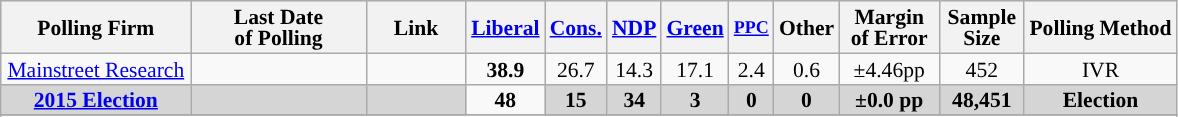<table class="wikitable sortable" style="text-align:center;font-size:90%;line-height:14px;">
<tr style="background:#e9e9e9;">
<th style="width:120px">Polling Firm</th>
<th style="width:110px">Last Date<br>of Polling</th>
<th style="width:60px" class="unsortable">Link</th>
<th style="background-color:"><strong><a href='#'>Liberal</a></strong></th>
<th style="background-color:"><strong><a href='#'>Cons.</a></strong></th>
<th style="background-color:"><strong><a href='#'>NDP</a></strong></th>
<th style="background-color:"><strong><a href='#'>Green</a></strong></th>
<th style="background-color:"><strong><small><a href='#'>PPC</a></small></strong></th>
<th style="background-color:"><strong>Other</strong></th>
<th style="width:60px;" class=unsortable>Margin<br>of Error</th>
<th style="width:50px;" class=unsortable>Sample<br>Size</th>
<th class=unsortable>Polling Method</th>
</tr>
<tr>
<td><a href='#'>Mainstreet Research</a></td>
<td></td>
<td></td>
<td><strong>38.9</strong></td>
<td>26.7</td>
<td>14.3</td>
<td>17.1</td>
<td>2.4</td>
<td>0.6</td>
<td>±4.46pp</td>
<td>452</td>
<td>IVR</td>
</tr>
<tr>
<td style="background:#D5D5D5"><strong><a href='#'>2015 Election</a></strong></td>
<td style="background:#D5D5D5"><strong></strong></td>
<td style="background:#D5D5D5"></td>
<td><strong>48</strong></td>
<td style="background:#D5D5D5"><strong>15</strong></td>
<td style="background:#D5D5D5"><strong>34</strong></td>
<td style="background:#D5D5D5"><strong>3</strong></td>
<td style="background:#D5D5D5"><strong>0</strong></td>
<td style="background:#D5D5D5"><strong>0</strong></td>
<td style="background:#D5D5D5"><strong>±0.0 pp</strong></td>
<td style="background:#D5D5D5"><strong>48,451</strong></td>
<td style="background:#D5D5D5"><strong>Election</strong></td>
</tr>
<tr>
</tr>
<tr>
</tr>
</table>
